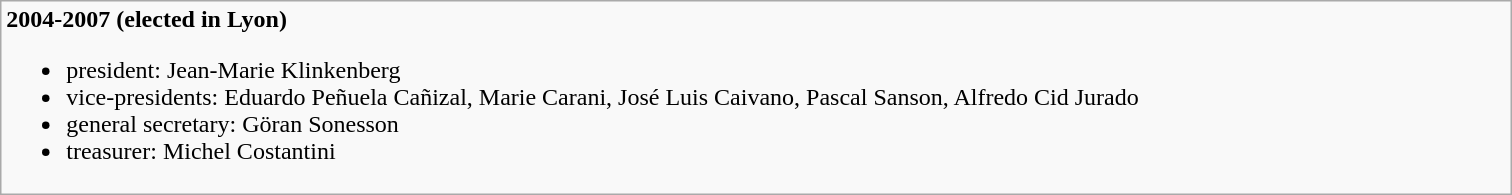<table class="wikitable">
<tr>
<td width="1000"><strong>2004-2007 (elected in Lyon)</strong><br><ul><li>president:  Jean-Marie Klinkenberg</li><li>vice-presidents: Eduardo Peñuela Cañizal, Marie Carani, José Luis Caivano, Pascal Sanson, Alfredo Cid Jurado</li><li>general secretary: Göran Sonesson</li><li>treasurer: Michel Costantini</li></ul></td>
</tr>
</table>
